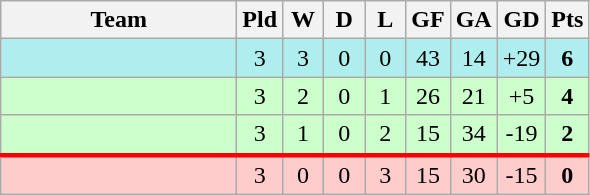<table class="wikitable" style="text-align:center;">
<tr>
<th width=150>Team</th>
<th width=20>Pld</th>
<th width=20>W</th>
<th width=20>D</th>
<th width=20>L</th>
<th width=20>GF</th>
<th width=20>GA</th>
<th width=20>GD</th>
<th width=20>Pts</th>
</tr>
<tr bgcolor="#afeeee">
<td align="left"></td>
<td>3</td>
<td>3</td>
<td>0</td>
<td>0</td>
<td>43</td>
<td>14</td>
<td>+29</td>
<td><strong>6</strong></td>
</tr>
<tr bgcolor="#ccffcc">
<td align="left"></td>
<td>3</td>
<td>2</td>
<td>0</td>
<td>1</td>
<td>26</td>
<td>21</td>
<td>+5</td>
<td><strong>4</strong></td>
</tr>
<tr bgcolor="#ccffcc" style ="border-bottom:3px solid red;">
<td align="left"></td>
<td>3</td>
<td>1</td>
<td>0</td>
<td>2</td>
<td>15</td>
<td>34</td>
<td>-19</td>
<td><strong>2</strong></td>
</tr>
<tr bgcolor="#ffcccc">
<td align="left"></td>
<td>3</td>
<td>0</td>
<td>0</td>
<td>3</td>
<td>15</td>
<td>30</td>
<td>-15</td>
<td><strong>0</strong></td>
</tr>
</table>
